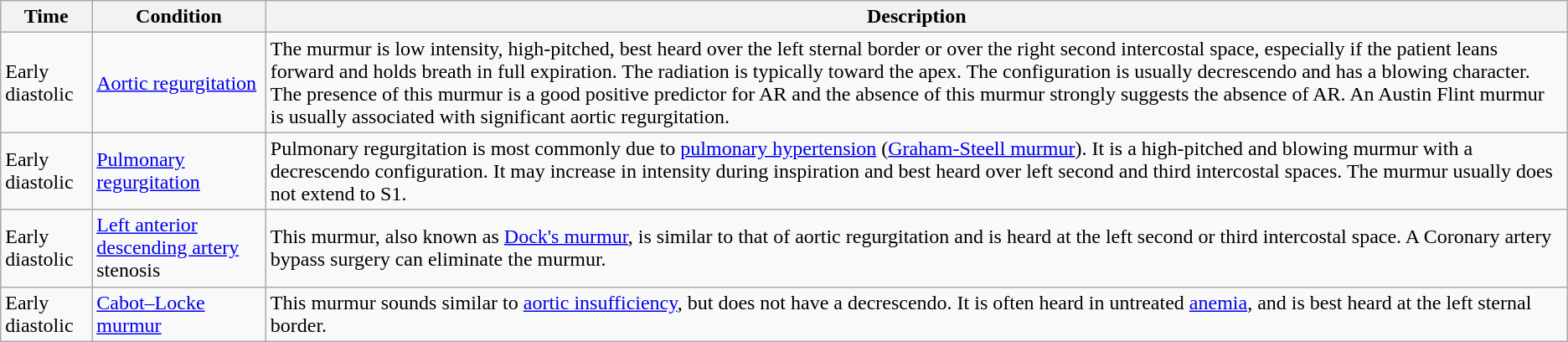<table class="wikitable">
<tr>
<th>Time</th>
<th>Condition</th>
<th>Description</th>
</tr>
<tr>
<td>Early diastolic</td>
<td><a href='#'>Aortic regurgitation</a></td>
<td>The murmur is low intensity, high-pitched, best heard over the left sternal border or over the right second intercostal space, especially if the patient leans forward and holds breath in full expiration. The radiation is typically toward the apex. The configuration is usually decrescendo and has a blowing character. The presence of this murmur is a good positive predictor for AR and the absence of this murmur strongly suggests the absence of AR. An Austin Flint murmur is usually associated with significant aortic regurgitation.</td>
</tr>
<tr>
<td>Early diastolic</td>
<td><a href='#'>Pulmonary regurgitation</a></td>
<td>Pulmonary regurgitation is most commonly due to <a href='#'>pulmonary hypertension</a> (<a href='#'>Graham-Steell murmur</a>). It is a high-pitched and blowing murmur with a decrescendo configuration. It may increase in intensity during inspiration and best heard over left second and third intercostal spaces. The murmur usually does not extend to S1.</td>
</tr>
<tr>
<td>Early diastolic</td>
<td><a href='#'>Left anterior descending artery</a> stenosis</td>
<td>This murmur, also known as <a href='#'>Dock's murmur</a>, is similar to that of aortic regurgitation and is heard at the left second or third intercostal space. A Coronary artery bypass surgery can eliminate the murmur.</td>
</tr>
<tr>
<td>Early diastolic</td>
<td><a href='#'>Cabot–Locke murmur</a></td>
<td>This murmur sounds similar to <a href='#'>aortic insufficiency</a>, but does not have a decrescendo. It is often heard in untreated <a href='#'>anemia</a>, and is best heard at the left sternal border.</td>
</tr>
</table>
